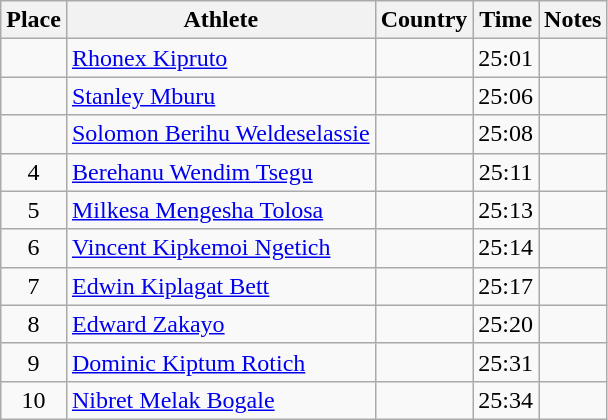<table class="wikitable sortable" style="text-align:center">
<tr>
<th>Place</th>
<th>Athlete</th>
<th>Country</th>
<th>Time</th>
<th>Notes</th>
</tr>
<tr>
<td></td>
<td align="left"><a href='#'>Rhonex Kipruto</a></td>
<td align=left></td>
<td>25:01</td>
<td></td>
</tr>
<tr>
<td></td>
<td align="left"><a href='#'>Stanley Mburu</a></td>
<td align=left></td>
<td>25:06</td>
<td></td>
</tr>
<tr>
<td></td>
<td align="left"><a href='#'>Solomon Berihu Weldeselassie</a></td>
<td align=left></td>
<td>25:08</td>
<td></td>
</tr>
<tr>
<td>4</td>
<td align="left"><a href='#'>Berehanu Wendim Tsegu</a></td>
<td align=left></td>
<td>25:11</td>
<td></td>
</tr>
<tr>
<td>5</td>
<td align="left"><a href='#'>Milkesa Mengesha Tolosa</a></td>
<td align=left></td>
<td>25:13</td>
<td></td>
</tr>
<tr>
<td>6</td>
<td align="left"><a href='#'>Vincent Kipkemoi Ngetich</a></td>
<td align=left></td>
<td>25:14</td>
<td></td>
</tr>
<tr>
<td>7</td>
<td align="left"><a href='#'>Edwin Kiplagat Bett</a></td>
<td align=left></td>
<td>25:17</td>
<td></td>
</tr>
<tr>
<td>8</td>
<td align="left"><a href='#'>Edward Zakayo </a></td>
<td align=left></td>
<td>25:20</td>
<td></td>
</tr>
<tr>
<td>9</td>
<td align="left"><a href='#'>Dominic Kiptum Rotich</a></td>
<td align=left></td>
<td>25:31</td>
<td></td>
</tr>
<tr>
<td>10</td>
<td align="left"><a href='#'>Nibret Melak Bogale</a></td>
<td align=left></td>
<td>25:34</td>
<td></td>
</tr>
</table>
